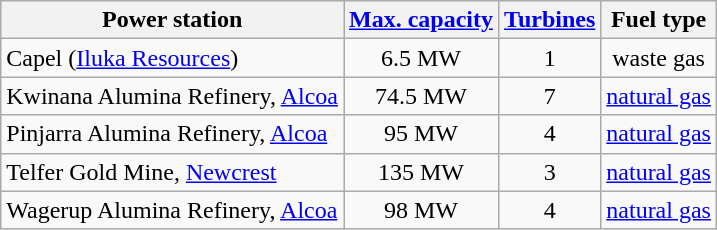<table class="wikitable sortable" style="text-align: center">
<tr>
<th>Power station</th>
<th><a href='#'>Max. capacity</a></th>
<th><a href='#'>Turbines</a></th>
<th>Fuel type</th>
</tr>
<tr>
<td align="left">Capel (<a href='#'>Iluka Resources</a>)</td>
<td>6.5 MW</td>
<td>1</td>
<td>waste gas</td>
</tr>
<tr>
<td align="left">Kwinana Alumina Refinery, <a href='#'>Alcoa</a></td>
<td>74.5 MW</td>
<td>7</td>
<td><a href='#'>natural gas</a></td>
</tr>
<tr>
<td align="left">Pinjarra Alumina Refinery, <a href='#'>Alcoa</a></td>
<td>95 MW</td>
<td>4</td>
<td><a href='#'>natural gas</a></td>
</tr>
<tr>
<td align="left">Telfer Gold Mine, <a href='#'>Newcrest</a></td>
<td>135 MW</td>
<td>3</td>
<td><a href='#'>natural gas</a></td>
</tr>
<tr>
<td align="left">Wagerup Alumina Refinery, <a href='#'>Alcoa</a></td>
<td>98 MW</td>
<td>4</td>
<td><a href='#'>natural gas</a></td>
</tr>
</table>
